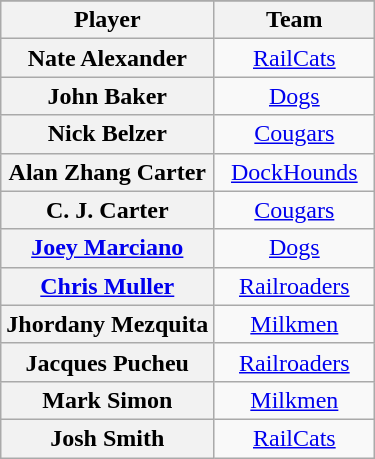<table class="wikitable sortable plainrowheaders" style="text-align:center;">
<tr>
</tr>
<tr>
<th scope="col">Player</th>
<th scope="col" style="width:100px;">Team</th>
</tr>
<tr>
<th scope="row" style="text-align:center">Nate Alexander</th>
<td><a href='#'>RailCats</a></td>
</tr>
<tr>
<th scope="row" style="text-align:center">John Baker</th>
<td><a href='#'>Dogs</a></td>
</tr>
<tr>
<th scope="row" style="text-align:center">Nick Belzer</th>
<td><a href='#'>Cougars</a></td>
</tr>
<tr>
<th scope="row" style="text-align:center">Alan Zhang Carter</th>
<td><a href='#'>DockHounds</a></td>
</tr>
<tr>
<th scope="row" style="text-align:center">C. J. Carter</th>
<td><a href='#'>Cougars</a></td>
</tr>
<tr>
<th scope="row" style="text-align:center"><a href='#'>Joey Marciano</a></th>
<td><a href='#'>Dogs</a></td>
</tr>
<tr>
<th scope="row" style="text-align:center"><a href='#'>Chris Muller</a></th>
<td><a href='#'>Railroaders</a></td>
</tr>
<tr>
<th scope="row" style="text-align:center">Jhordany Mezquita</th>
<td><a href='#'>Milkmen</a></td>
</tr>
<tr>
<th scope="row" style="text-align:center">Jacques Pucheu</th>
<td><a href='#'>Railroaders</a></td>
</tr>
<tr>
<th scope="row" style="text-align:center">Mark Simon</th>
<td><a href='#'>Milkmen</a></td>
</tr>
<tr>
<th scope="row" style="text-align:center">Josh Smith</th>
<td><a href='#'>RailCats</a></td>
</tr>
</table>
